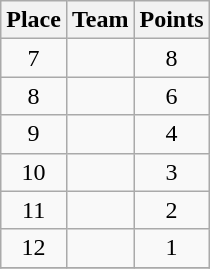<table class="wikitable" style="text-align:center; padding-bottom:0;">
<tr>
<th>Place</th>
<th style="text-align:left;">Team</th>
<th>Points</th>
</tr>
<tr>
<td>7</td>
<td align=left></td>
<td>8</td>
</tr>
<tr>
<td>8</td>
<td align=left></td>
<td>6</td>
</tr>
<tr>
<td>9</td>
<td align=left></td>
<td>4</td>
</tr>
<tr>
<td>10</td>
<td align=left></td>
<td>3</td>
</tr>
<tr>
<td>11</td>
<td align=left></td>
<td>2</td>
</tr>
<tr>
<td>12</td>
<td align=left></td>
<td>1</td>
</tr>
<tr>
</tr>
</table>
